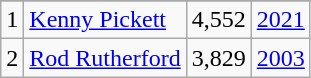<table class="wikitable">
<tr>
</tr>
<tr>
<td>1</td>
<td><a href='#'>Kenny Pickett</a></td>
<td><abbr>4,552</abbr></td>
<td><a href='#'>2021</a></td>
</tr>
<tr>
<td>2</td>
<td><a href='#'>Rod Rutherford</a></td>
<td><abbr>3,829</abbr></td>
<td><a href='#'>2003</a></td>
</tr>
</table>
